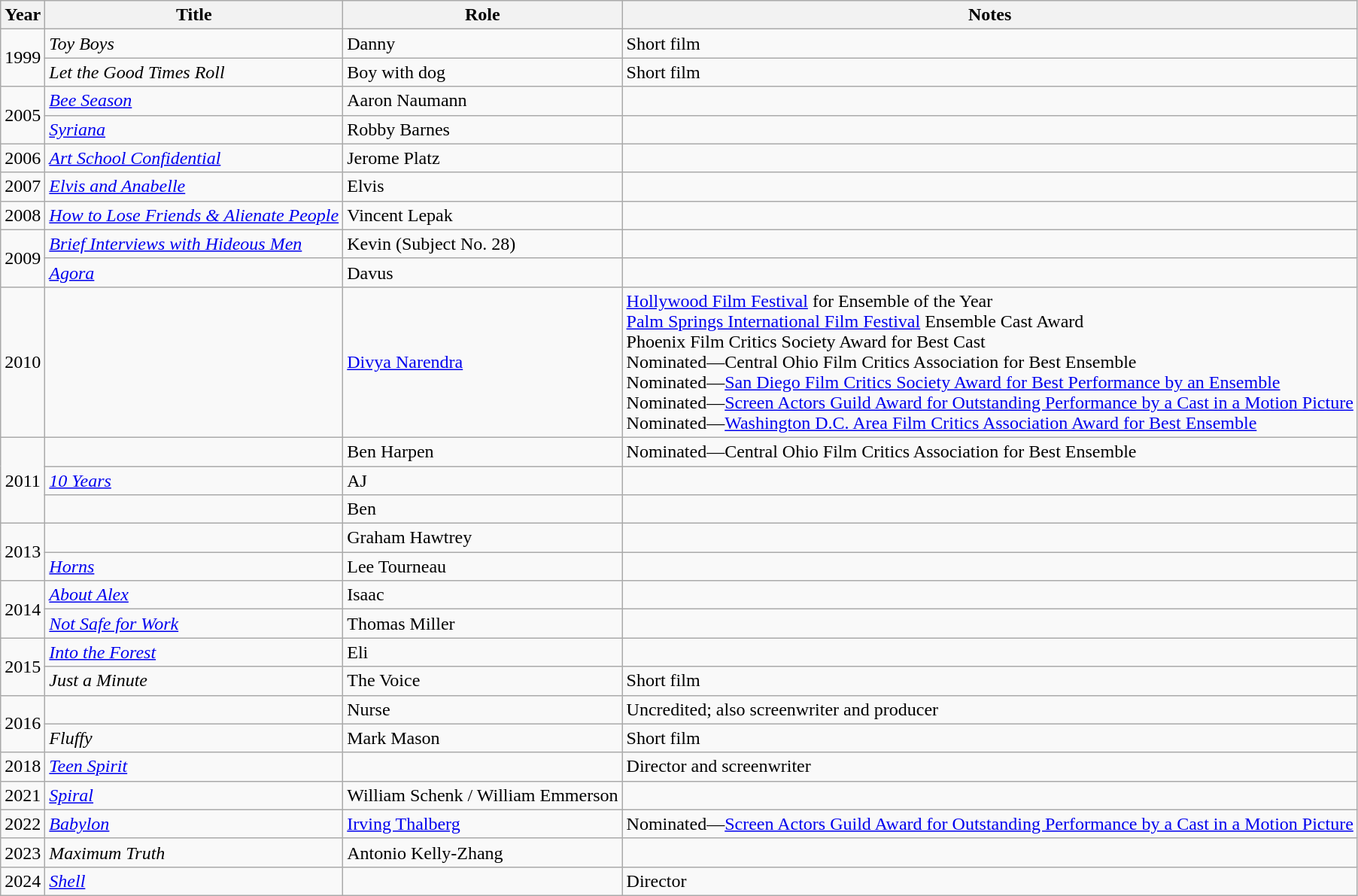<table class="wikitable sortable">
<tr>
<th scope="col">Year</th>
<th scope="col">Title</th>
<th scope="col">Role</th>
<th scope="col" class="unsortable">Notes</th>
</tr>
<tr>
<td rowspan="2" style="text-align:center;">1999</td>
<td><em>Toy Boys</em></td>
<td>Danny</td>
<td>Short film</td>
</tr>
<tr>
<td><em>Let the Good Times Roll</em></td>
<td>Boy with dog</td>
<td>Short film</td>
</tr>
<tr>
<td rowspan="2" style="text-align:center;">2005</td>
<td><em><a href='#'>Bee Season</a></em></td>
<td>Aaron Naumann</td>
<td></td>
</tr>
<tr>
<td><em><a href='#'>Syriana</a></em></td>
<td>Robby Barnes</td>
<td></td>
</tr>
<tr>
<td style="text-align:center;">2006</td>
<td><em><a href='#'>Art School Confidential</a></em></td>
<td>Jerome Platz</td>
<td></td>
</tr>
<tr>
<td style="text-align:center;">2007</td>
<td><em><a href='#'>Elvis and Anabelle</a></em></td>
<td>Elvis</td>
<td></td>
</tr>
<tr>
<td style="text-align:center;">2008</td>
<td><em><a href='#'>How to Lose Friends & Alienate People</a></em></td>
<td>Vincent Lepak</td>
<td></td>
</tr>
<tr>
<td rowspan="2" style="text-align:center;">2009</td>
<td><em><a href='#'>Brief Interviews with Hideous Men</a></em></td>
<td>Kevin (Subject No. 28)</td>
<td></td>
</tr>
<tr>
<td><em><a href='#'>Agora</a></em></td>
<td>Davus</td>
<td></td>
</tr>
<tr>
<td style="text-align:center;">2010</td>
<td><em></em></td>
<td><a href='#'>Divya Narendra</a></td>
<td><a href='#'>Hollywood Film Festival</a> for Ensemble of the Year<br><a href='#'>Palm Springs International Film Festival</a> Ensemble Cast Award<br>Phoenix Film Critics Society Award for Best Cast<br>Nominated—Central Ohio Film Critics Association for Best Ensemble<br>Nominated—<a href='#'>San Diego Film Critics Society Award for Best Performance by an Ensemble</a><br>Nominated—<a href='#'>Screen Actors Guild Award for Outstanding Performance by a Cast in a Motion Picture</a><br>Nominated—<a href='#'>Washington D.C. Area Film Critics Association Award for Best Ensemble</a></td>
</tr>
<tr>
<td rowspan="3" style="text-align:center;">2011</td>
<td><em></em></td>
<td>Ben Harpen</td>
<td>Nominated—Central Ohio Film Critics Association for Best Ensemble</td>
</tr>
<tr>
<td><em><a href='#'>10 Years</a></em></td>
<td>AJ</td>
<td></td>
</tr>
<tr>
<td><em></em></td>
<td>Ben</td>
<td></td>
</tr>
<tr>
<td rowspan="2" style="text-align:center;">2013</td>
<td><em></em></td>
<td>Graham Hawtrey</td>
<td></td>
</tr>
<tr>
<td><em><a href='#'>Horns</a></em></td>
<td>Lee Tourneau</td>
<td></td>
</tr>
<tr>
<td rowspan="2" style="text-align:center;">2014</td>
<td><em><a href='#'>About Alex</a></em></td>
<td>Isaac</td>
<td></td>
</tr>
<tr>
<td><em><a href='#'>Not Safe for Work</a></em></td>
<td>Thomas Miller</td>
<td></td>
</tr>
<tr>
<td rowspan="2" style="text-align:center;">2015</td>
<td><em><a href='#'>Into the Forest</a></em></td>
<td>Eli</td>
<td></td>
</tr>
<tr>
<td><em>Just a Minute</em></td>
<td>The Voice</td>
<td>Short film</td>
</tr>
<tr>
<td rowspan="2" style="text-align:center;">2016</td>
<td><em></em></td>
<td>Nurse</td>
<td>Uncredited; also screenwriter and producer</td>
</tr>
<tr>
<td><em>Fluffy</em></td>
<td>Mark Mason</td>
<td>Short film</td>
</tr>
<tr>
<td style="text-align:center;">2018</td>
<td><em><a href='#'>Teen Spirit</a></em></td>
<td></td>
<td>Director and screenwriter</td>
</tr>
<tr>
<td style="text-align:center;">2021</td>
<td><em><a href='#'>Spiral</a></em></td>
<td>William Schenk / William Emmerson</td>
<td></td>
</tr>
<tr>
<td style="text-align:center;">2022</td>
<td><em><a href='#'>Babylon</a></em></td>
<td><a href='#'>Irving Thalberg</a></td>
<td>Nominated—<a href='#'>Screen Actors Guild Award for Outstanding Performance by a Cast in a Motion Picture</a></td>
</tr>
<tr>
<td style="text-align:center;">2023</td>
<td><em>Maximum Truth</em></td>
<td>Antonio Kelly-Zhang</td>
<td></td>
</tr>
<tr>
<td style="text-align:center;">2024</td>
<td><em><a href='#'>Shell</a></em></td>
<td></td>
<td>Director</td>
</tr>
</table>
